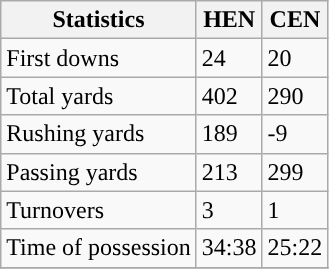<table class="wikitable">
<tr>
<th>Statistics</th>
<th>HEN</th>
<th>CEN</th>
</tr>
<tr>
<td>First downs</td>
<td>24</td>
<td>20</td>
</tr>
<tr>
<td>Total yards</td>
<td>402</td>
<td>290</td>
</tr>
<tr>
<td>Rushing yards</td>
<td>189</td>
<td>-9</td>
</tr>
<tr>
<td>Passing yards</td>
<td>213</td>
<td>299</td>
</tr>
<tr>
<td>Turnovers</td>
<td>3</td>
<td>1</td>
</tr>
<tr>
<td>Time of possession</td>
<td>34:38</td>
<td>25:22</td>
</tr>
<tr>
</tr>
</table>
